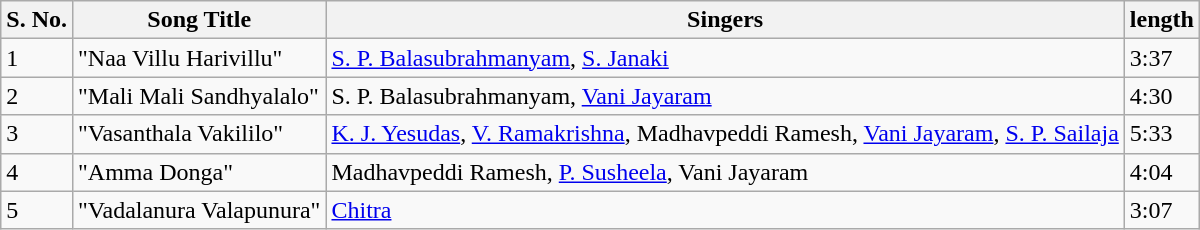<table class="wikitable">
<tr>
<th>S. No.</th>
<th>Song Title</th>
<th>Singers</th>
<th>length</th>
</tr>
<tr>
<td>1</td>
<td>"Naa Villu Harivillu"</td>
<td><a href='#'>S. P. Balasubrahmanyam</a>, <a href='#'>S. Janaki</a></td>
<td>3:37</td>
</tr>
<tr>
<td>2</td>
<td>"Mali Mali Sandhyalalo"</td>
<td>S. P. Balasubrahmanyam, <a href='#'>Vani Jayaram</a></td>
<td>4:30</td>
</tr>
<tr>
<td>3</td>
<td>"Vasanthala Vakililo"</td>
<td><a href='#'>K. J. Yesudas</a>, <a href='#'>V. Ramakrishna</a>, Madhavpeddi Ramesh, <a href='#'>Vani Jayaram</a>, <a href='#'>S. P. Sailaja</a></td>
<td>5:33</td>
</tr>
<tr>
<td>4</td>
<td>"Amma Donga"</td>
<td>Madhavpeddi Ramesh, <a href='#'>P. Susheela</a>, Vani Jayaram</td>
<td>4:04</td>
</tr>
<tr>
<td>5</td>
<td>"Vadalanura Valapunura"</td>
<td><a href='#'>Chitra</a></td>
<td>3:07</td>
</tr>
</table>
